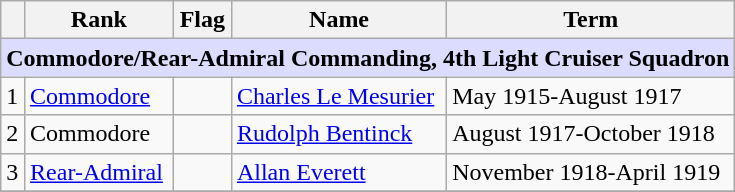<table class="wikitable">
<tr>
<th></th>
<th>Rank</th>
<th>Flag</th>
<th>Name</th>
<th>Term</th>
</tr>
<tr>
<td colspan="5" align="center" style="background:#dcdcfe;"><strong>Commodore/Rear-Admiral Commanding, 4th Light Cruiser Squadron</strong></td>
</tr>
<tr>
<td>1</td>
<td><a href='#'>Commodore</a></td>
<td></td>
<td><a href='#'>Charles Le Mesurier</a></td>
<td>May 1915-August 1917</td>
</tr>
<tr>
<td>2</td>
<td>Commodore</td>
<td></td>
<td><a href='#'>Rudolph Bentinck</a></td>
<td>August 1917-October 1918</td>
</tr>
<tr>
<td>3</td>
<td><a href='#'>Rear-Admiral</a></td>
<td></td>
<td><a href='#'>Allan Everett</a></td>
<td>November 1918-April 1919</td>
</tr>
<tr>
</tr>
</table>
